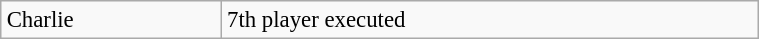<table class="wikitable plainrowheaders floatright" style="font-size: 95%; margin: 10px" align="right" width="40%">
<tr>
<td>Charlie</td>
<td>7th player executed</td>
</tr>
</table>
